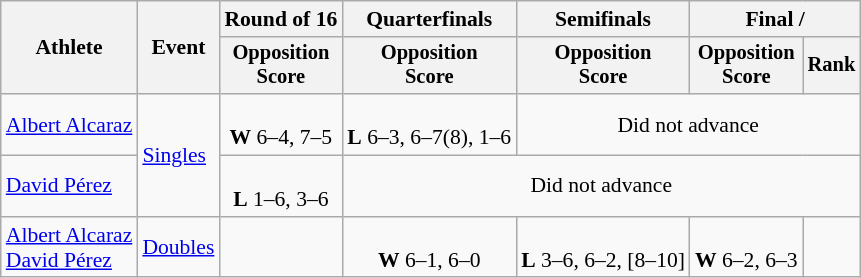<table class=wikitable style="font-size:90%">
<tr>
<th rowspan="2">Athlete</th>
<th rowspan="2">Event</th>
<th>Round of 16</th>
<th>Quarterfinals</th>
<th>Semifinals</th>
<th colspan=2>Final / </th>
</tr>
<tr style="font-size:95%">
<th>Opposition<br>Score</th>
<th>Opposition<br>Score</th>
<th>Opposition<br>Score</th>
<th>Opposition<br>Score</th>
<th>Rank</th>
</tr>
<tr align=center>
<td align=left><a href='#'>Albert Alcaraz</a></td>
<td align=left rowspan=2><a href='#'>Singles</a></td>
<td><br><strong>W</strong> 6–4, 7–5</td>
<td><br><strong>L</strong> 6–3, 6–7(8), 1–6</td>
<td colspan=3>Did not advance</td>
</tr>
<tr align=center>
<td align=left><a href='#'>David Pérez</a></td>
<td><br><strong>L</strong> 1–6, 3–6</td>
<td colspan=4>Did not advance</td>
</tr>
<tr align=center>
<td align=left><a href='#'>Albert Alcaraz</a><br><a href='#'>David Pérez</a></td>
<td align=left><a href='#'>Doubles</a></td>
<td></td>
<td><br><strong>W</strong> 6–1, 6–0</td>
<td><br><strong>L</strong> 3–6, 6–2, [8–10]</td>
<td><br><strong>W</strong> 6–2, 6–3</td>
<td></td>
</tr>
</table>
